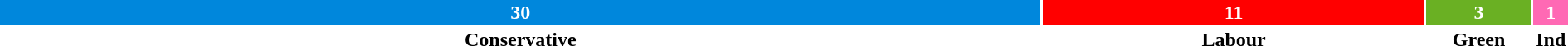<table style="width:100%; text-align:center;">
<tr style="color:white;">
<td style="background:#0087DC; width:66.7%;"><strong>30</strong></td>
<td style="background:red; width:24.4%;"><strong>11</strong></td>
<td style="background:#6AB023; width:6.7%;"><strong>3</strong></td>
<td style="background:hotpink; width:2.2%;"><strong>1</strong></td>
</tr>
<tr>
<td><span><strong>Conservative</strong></span></td>
<td><span><strong>Labour</strong></span></td>
<td><span><strong>Green</strong></span></td>
<td><span><strong>Ind</strong></span></td>
</tr>
</table>
